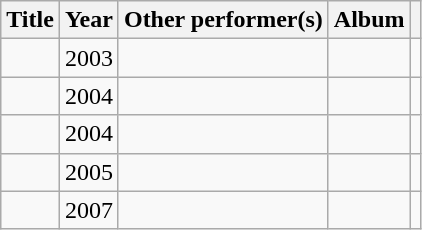<table class="wikitable sortable">
<tr>
<th>Title</th>
<th>Year</th>
<th>Other performer(s)</th>
<th>Album</th>
<th class="unsortable"></th>
</tr>
<tr>
<td></td>
<td>2003</td>
<td></td>
<td></td>
<td></td>
</tr>
<tr>
<td></td>
<td>2004</td>
<td></td>
<td></td>
<td></td>
</tr>
<tr>
<td></td>
<td>2004</td>
<td></td>
<td></td>
<td></td>
</tr>
<tr>
<td></td>
<td>2005</td>
<td></td>
<td></td>
<td></td>
</tr>
<tr>
<td></td>
<td>2007</td>
<td></td>
<td></td>
<td></td>
</tr>
</table>
